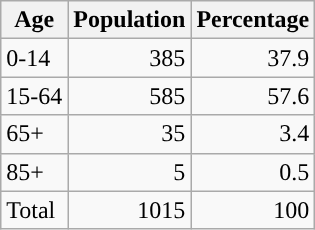<table class=wikitable style=text-align:right>
<tr>
<th>Age</th>
<th>Population</th>
<th>Percentage</th>
</tr>
<tr>
<td style="text-align:left;">0-14</td>
<td>385</td>
<td>37.9</td>
</tr>
<tr>
<td style="text-align:left;">15-64</td>
<td>585</td>
<td>57.6</td>
</tr>
<tr>
<td style="text-align:left;">65+</td>
<td>35</td>
<td>3.4</td>
</tr>
<tr>
<td style="text-align:left;">85+</td>
<td>5</td>
<td>0.5</td>
</tr>
<tr>
<td style="text-align:left;">Total</td>
<td>1015</td>
<td>100</td>
</tr>
</table>
